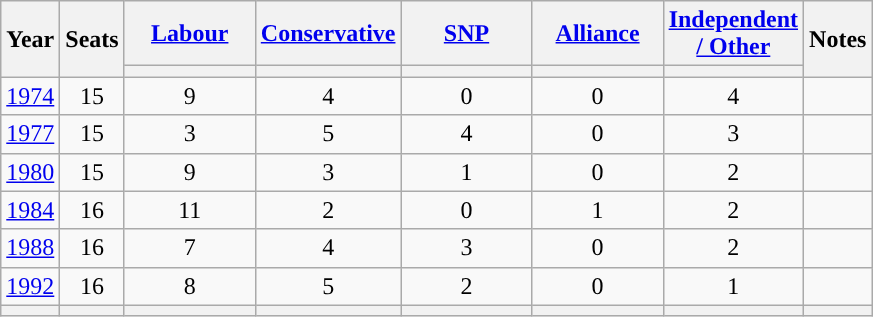<table class="wikitable" style=text-align:center>
<tr>
<th rowspan=2><strong>Year</strong></th>
<th rowspan=2><strong>Seats</strong></th>
<th width="80"><a href='#'><strong>Labour</strong></a></th>
<th width="80"><strong><a href='#'>Conservative</a></strong></th>
<th width="80"><strong><a href='#'>SNP</a></strong></th>
<th width="80"><strong><a href='#'>Alliance</a></strong></th>
<th width="80"><a href='#'><strong>Independent / Other</strong></a></th>
<th rowspan=2><strong>Notes</strong></th>
</tr>
<tr>
<th style="background-color: "></th>
<th style="background-color: "></th>
<th style="background-color: "></th>
<th style="background-color: "></th>
<th style="background-color: "></th>
</tr>
<tr>
<td><a href='#'>1974</a></td>
<td>15</td>
<td>9</td>
<td>4</td>
<td>0</td>
<td>0</td>
<td>4</td>
<td align=left></td>
</tr>
<tr>
<td><a href='#'>1977</a></td>
<td>15</td>
<td>3</td>
<td>5</td>
<td>4</td>
<td>0</td>
<td>3</td>
<td align=left></td>
</tr>
<tr>
<td><a href='#'>1980</a></td>
<td>15</td>
<td>9</td>
<td>3</td>
<td>1</td>
<td>0</td>
<td>2</td>
<td align=left></td>
</tr>
<tr>
<td><a href='#'>1984</a></td>
<td>16</td>
<td>11</td>
<td>2</td>
<td>0</td>
<td>1</td>
<td>2</td>
<td align=left></td>
</tr>
<tr>
<td><a href='#'>1988</a></td>
<td>16</td>
<td>7</td>
<td>4</td>
<td>3</td>
<td>0</td>
<td>2</td>
<td align=left></td>
</tr>
<tr>
<td><a href='#'>1992</a></td>
<td>16</td>
<td>8</td>
<td>5</td>
<td>2</td>
<td>0</td>
<td>1</td>
<td align=left></td>
</tr>
<tr>
<th></th>
<th></th>
<th style="background-color: "></th>
<th style="background-color: "></th>
<th style="background-color: "></th>
<th style="background-color: "></th>
<th style="background-color: "></th>
<th></th>
</tr>
</table>
